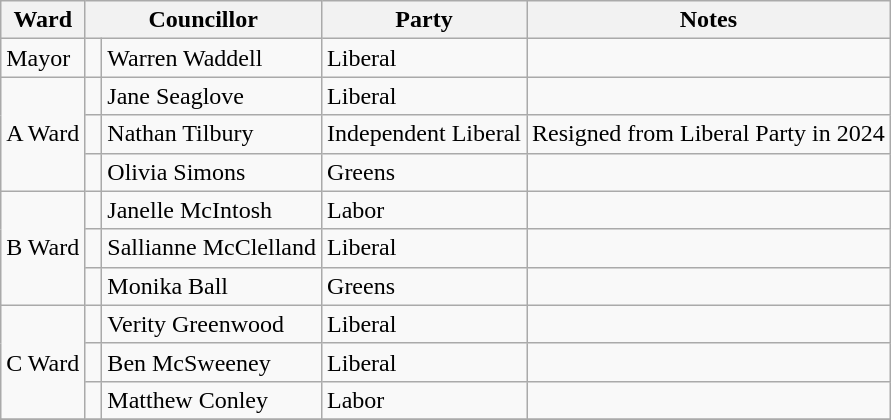<table class="wikitable">
<tr>
<th>Ward</th>
<th colspan="2">Councillor</th>
<th>Party</th>
<th>Notes</th>
</tr>
<tr>
<td>Mayor</td>
<td> </td>
<td>Warren Waddell</td>
<td>Liberal</td>
<td></td>
</tr>
<tr>
<td rowspan="3">A Ward</td>
<td> </td>
<td>Jane Seaglove</td>
<td>Liberal</td>
<td></td>
</tr>
<tr>
<td> </td>
<td>Nathan Tilbury</td>
<td>Independent Liberal</td>
<td>Resigned from Liberal Party in 2024</td>
</tr>
<tr>
<td> </td>
<td>Olivia Simons</td>
<td>Greens</td>
<td></td>
</tr>
<tr>
<td rowspan="3">B Ward</td>
<td> </td>
<td>Janelle McIntosh</td>
<td>Labor</td>
<td></td>
</tr>
<tr>
<td> </td>
<td>Sallianne McClelland</td>
<td>Liberal</td>
<td></td>
</tr>
<tr>
<td> </td>
<td>Monika Ball</td>
<td>Greens</td>
<td></td>
</tr>
<tr>
<td rowspan="3">C Ward</td>
<td> </td>
<td>Verity Greenwood</td>
<td>Liberal</td>
<td></td>
</tr>
<tr>
<td> </td>
<td>Ben McSweeney</td>
<td>Liberal</td>
<td></td>
</tr>
<tr>
<td> </td>
<td>Matthew Conley</td>
<td>Labor</td>
<td></td>
</tr>
<tr>
</tr>
</table>
